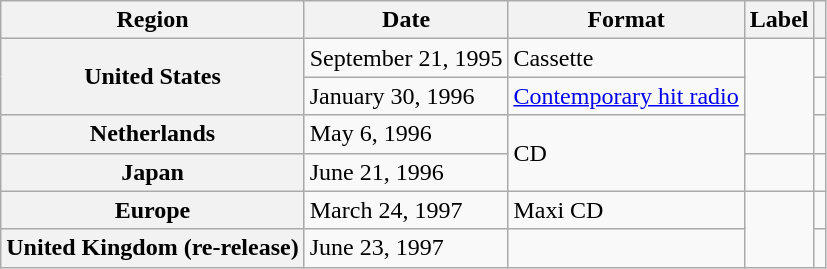<table class="wikitable plainrowheaders">
<tr>
<th scope="col">Region</th>
<th scope="col">Date</th>
<th scope="col">Format</th>
<th scope="col">Label</th>
<th scope="col"></th>
</tr>
<tr>
<th scope="row" rowspan="2">United States</th>
<td>September 21, 1995</td>
<td>Cassette</td>
<td rowspan="3"></td>
<td></td>
</tr>
<tr>
<td>January 30, 1996</td>
<td><a href='#'>Contemporary hit radio</a></td>
<td></td>
</tr>
<tr>
<th scope="row">Netherlands</th>
<td>May 6, 1996</td>
<td rowspan="2">CD</td>
<td></td>
</tr>
<tr>
<th scope="row">Japan</th>
<td>June 21, 1996</td>
<td></td>
<td></td>
</tr>
<tr>
<th scope="row">Europe</th>
<td>March 24, 1997</td>
<td>Maxi CD</td>
<td rowspan="2"></td>
<td></td>
</tr>
<tr>
<th scope="row">United Kingdom (re-release)</th>
<td>June 23, 1997</td>
<td></td>
<td></td>
</tr>
</table>
